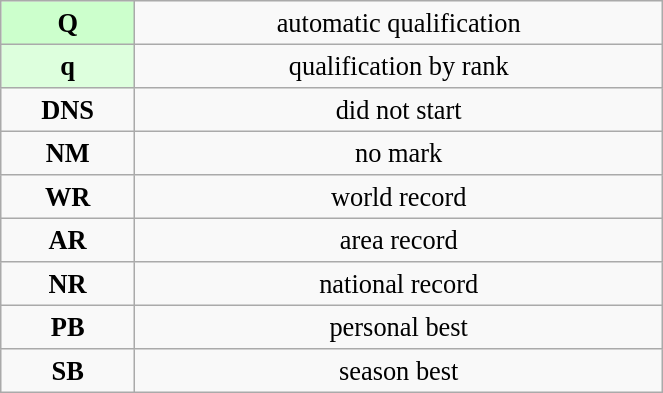<table class="wikitable" style=" text-align:center; font-size:110%;" width="35%">
<tr>
<td bgcolor="ccffcc"><strong>Q</strong></td>
<td>automatic qualification</td>
</tr>
<tr>
<td bgcolor="ddffdd"><strong>q</strong></td>
<td>qualification by rank</td>
</tr>
<tr>
<td><strong>DNS</strong></td>
<td>did not start</td>
</tr>
<tr>
<td><strong>NM</strong></td>
<td>no mark</td>
</tr>
<tr>
<td><strong>WR</strong></td>
<td>world record</td>
</tr>
<tr>
<td><strong>AR</strong></td>
<td>area record</td>
</tr>
<tr>
<td><strong>NR</strong></td>
<td>national record</td>
</tr>
<tr>
<td><strong>PB</strong></td>
<td>personal best</td>
</tr>
<tr>
<td><strong>SB</strong></td>
<td>season best</td>
</tr>
</table>
